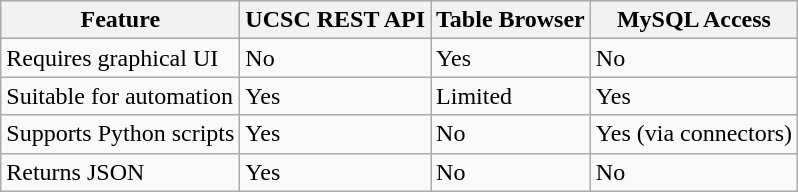<table class="wikitable">
<tr>
<th>Feature</th>
<th>UCSC REST API</th>
<th>Table Browser</th>
<th>MySQL Access</th>
</tr>
<tr>
<td>Requires graphical UI</td>
<td>No</td>
<td>Yes</td>
<td>No</td>
</tr>
<tr>
<td>Suitable for automation</td>
<td>Yes</td>
<td>Limited</td>
<td>Yes</td>
</tr>
<tr>
<td>Supports Python scripts</td>
<td>Yes</td>
<td>No</td>
<td>Yes (via connectors)</td>
</tr>
<tr>
<td>Returns JSON</td>
<td>Yes</td>
<td>No</td>
<td>No</td>
</tr>
</table>
